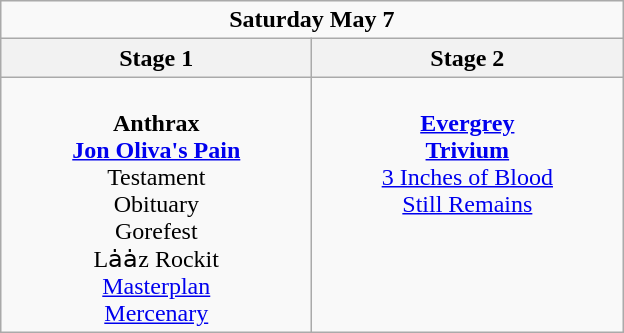<table class="wikitable">
<tr>
<td colspan="3" align="center"><strong>Saturday May 7</strong></td>
</tr>
<tr>
<th>Stage 1</th>
<th>Stage 2</th>
</tr>
<tr>
<td valign="top" align="center" width=200><br><strong>Anthrax</strong>
<br><strong><a href='#'>Jon Oliva's Pain</a></strong>
<br>Testament
<br>Obituary
<br>Gorefest
<br>Lȧȧz Rockit
<br><a href='#'>Masterplan</a>
<br><a href='#'>Mercenary</a></td>
<td valign="top" align="center" width=200><br><strong><a href='#'>Evergrey</a></strong>
<br><strong><a href='#'>Trivium</a></strong>
<br><a href='#'>3 Inches of Blood</a>
<br><a href='#'>Still Remains</a></td>
</tr>
</table>
